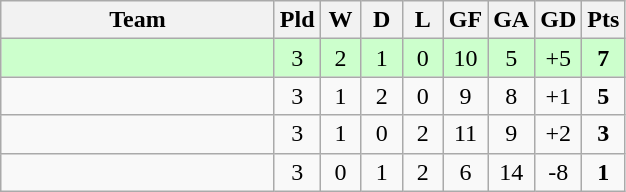<table class="wikitable" style="text-align: center;">
<tr>
<th width="175">Team</th>
<th width="20">Pld</th>
<th width="20">W</th>
<th width="20">D</th>
<th width="20">L</th>
<th width="20">GF</th>
<th width="20">GA</th>
<th width="20">GD</th>
<th width="20">Pts</th>
</tr>
<tr bgcolor="#ccffcc">
<td style="text-align:left;"></td>
<td>3</td>
<td>2</td>
<td>1</td>
<td>0</td>
<td>10</td>
<td>5</td>
<td>+5</td>
<td><strong>7</strong></td>
</tr>
<tr align=center>
<td style="text-align:left;"><strong></strong></td>
<td>3</td>
<td>1</td>
<td>2</td>
<td>0</td>
<td>9</td>
<td>8</td>
<td>+1</td>
<td><strong>5</strong></td>
</tr>
<tr align=center>
<td style="text-align:left;"></td>
<td>3</td>
<td>1</td>
<td>0</td>
<td>2</td>
<td>11</td>
<td>9</td>
<td>+2</td>
<td><strong>3</strong></td>
</tr>
<tr align=center>
<td style="text-align:left;"></td>
<td>3</td>
<td>0</td>
<td>1</td>
<td>2</td>
<td>6</td>
<td>14</td>
<td>-8</td>
<td><strong>1</strong></td>
</tr>
</table>
